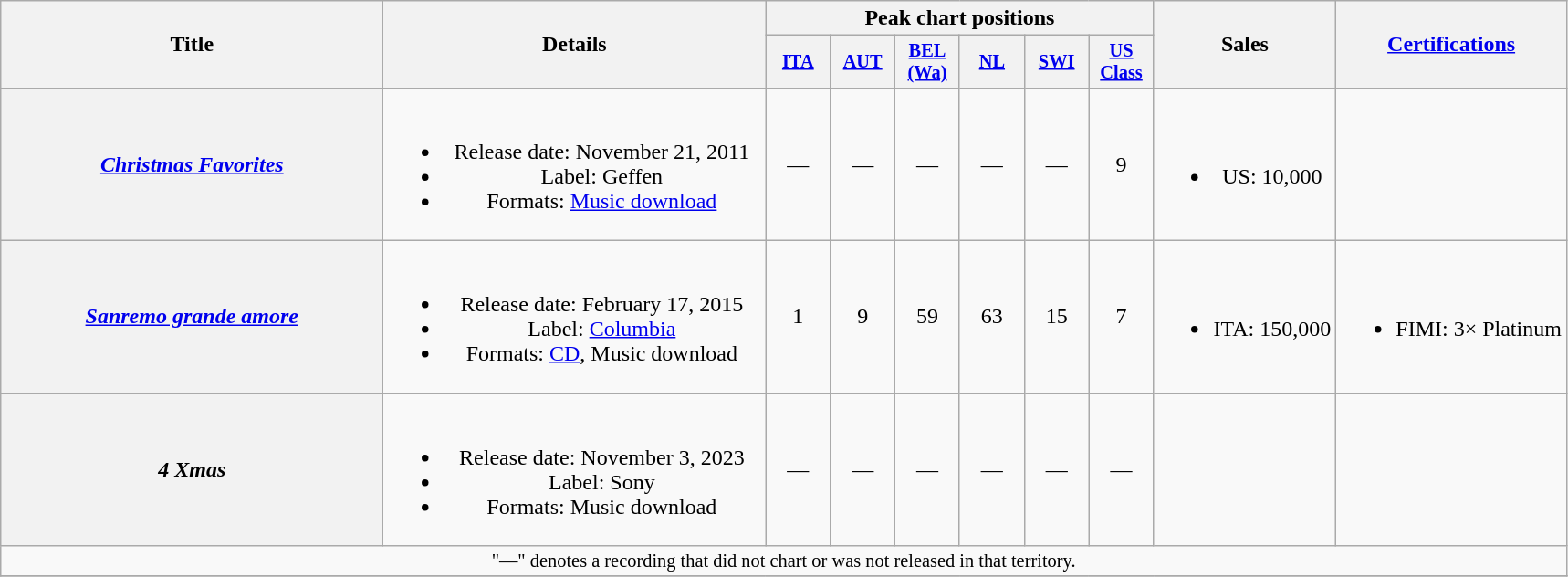<table class="wikitable plainrowheaders" style="text-align:center;">
<tr>
<th scope="col" rowspan="2" style="width:17em;">Title</th>
<th scope="col" rowspan="2" style="width:17em;">Details</th>
<th scope="col" colspan="6">Peak chart positions</th>
<th scope="col" rowspan="2">Sales</th>
<th scope="col" rowspan="2"><a href='#'>Certifications</a></th>
</tr>
<tr>
<th scope="col" style="width:3em;font-size:85%;"><a href='#'>ITA</a><br></th>
<th scope="col" style="width:3em;font-size:85%;"><a href='#'>AUT</a><br></th>
<th scope="col" style="width:3em;font-size:85%;"><a href='#'>BEL<br>(Wa)</a><br></th>
<th scope="col" style="width:3em;font-size:85%;"><a href='#'>NL</a><br></th>
<th scope="col" style="width:3em;font-size:85%;"><a href='#'>SWI</a><br></th>
<th scope="col" style="width:3em;font-size:85%;"><a href='#'>US<br>Class</a><br></th>
</tr>
<tr>
<th scope="row"><em><a href='#'>Christmas Favorites</a></em></th>
<td><br><ul><li>Release date: November 21, 2011</li><li>Label: Geffen</li><li>Formats: <a href='#'>Music download</a></li></ul></td>
<td>—</td>
<td>—</td>
<td>—</td>
<td>—</td>
<td>—</td>
<td>9</td>
<td><br><ul><li>US: 10,000</li></ul></td>
<td></td>
</tr>
<tr>
<th scope="row"><em><a href='#'>Sanremo grande amore</a></em></th>
<td><br><ul><li>Release date: February 17, 2015</li><li>Label: <a href='#'>Columbia</a></li><li>Formats: <a href='#'>CD</a>, Music download</li></ul></td>
<td>1</td>
<td>9</td>
<td>59</td>
<td>63</td>
<td>15</td>
<td>7</td>
<td><br><ul><li>ITA: 150,000</li></ul></td>
<td><br><ul><li>FIMI: 3× Platinum</li></ul></td>
</tr>
<tr>
<th scope="row"><em>4 Xmas</em></th>
<td><br><ul><li>Release date: November 3, 2023</li><li>Label: Sony</li><li>Formats: Music download</li></ul></td>
<td>—</td>
<td>—</td>
<td>—</td>
<td>—</td>
<td>—</td>
<td>—</td>
<td></td>
<td></td>
</tr>
<tr>
<td colspan="20" style="font-size:85%">"—" denotes a recording that did not chart or was not released in that territory.</td>
</tr>
<tr>
</tr>
</table>
